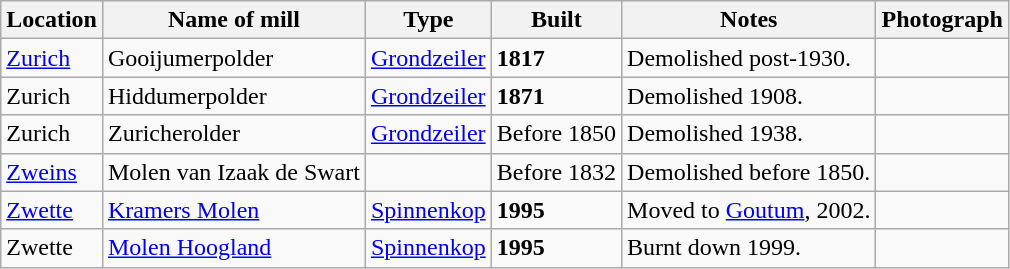<table class="wikitable">
<tr>
<th>Location</th>
<th>Name of mill</th>
<th>Type</th>
<th>Built</th>
<th>Notes</th>
<th>Photograph</th>
</tr>
<tr>
<td><a href='#'>Zurich</a></td>
<td>Gooijumerpolder<br></td>
<td><a href='#'>Grondzeiler</a></td>
<td><strong>1817</strong></td>
<td>Demolished post-1930.</td>
<td></td>
</tr>
<tr>
<td>Zurich</td>
<td>Hiddumerpolder<br></td>
<td><a href='#'>Grondzeiler</a></td>
<td><strong>1871</strong></td>
<td>Demolished 1908.</td>
<td></td>
</tr>
<tr>
<td>Zurich</td>
<td>Zuricherolder<br></td>
<td><a href='#'>Grondzeiler</a></td>
<td>Before 1850</td>
<td>Demolished 1938.</td>
<td></td>
</tr>
<tr>
<td><a href='#'>Zweins</a></td>
<td>Molen van Izaak de Swart<br></td>
<td></td>
<td>Before 1832</td>
<td>Demolished before 1850.</td>
<td></td>
</tr>
<tr>
<td><a href='#'>Zwette</a></td>
<td><a href='#'>Kramers Molen</a></td>
<td><a href='#'>Spinnenkop</a></td>
<td><strong>1995</strong></td>
<td>Moved to <a href='#'>Goutum</a>, 2002.</td>
<td></td>
</tr>
<tr>
<td>Zwette</td>
<td><a href='#'>Molen Hoogland</a></td>
<td><a href='#'>Spinnenkop</a></td>
<td><strong>1995</strong></td>
<td>Burnt down 1999.</td>
<td></td>
</tr>
</table>
